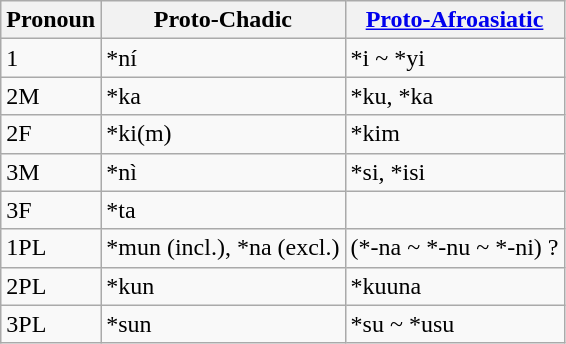<table class="wikitable sortable">
<tr>
<th>Pronoun</th>
<th>Proto-Chadic</th>
<th><a href='#'>Proto-Afroasiatic</a></th>
</tr>
<tr>
<td>1</td>
<td>*ní</td>
<td>*i ~ *yi</td>
</tr>
<tr>
<td>2M</td>
<td>*ka</td>
<td>*ku, *ka</td>
</tr>
<tr>
<td>2F</td>
<td>*ki(m)</td>
<td>*kim</td>
</tr>
<tr>
<td>3M</td>
<td>*nì</td>
<td>*si, *isi</td>
</tr>
<tr>
<td>3F</td>
<td>*ta</td>
<td></td>
</tr>
<tr>
<td>1PL</td>
<td>*mun (incl.), *na (excl.)</td>
<td>(*-na ~ *-nu ~ *-ni) ?</td>
</tr>
<tr>
<td>2PL</td>
<td>*kun</td>
<td>*kuuna</td>
</tr>
<tr>
<td>3PL</td>
<td>*sun</td>
<td>*su ~ *usu</td>
</tr>
</table>
